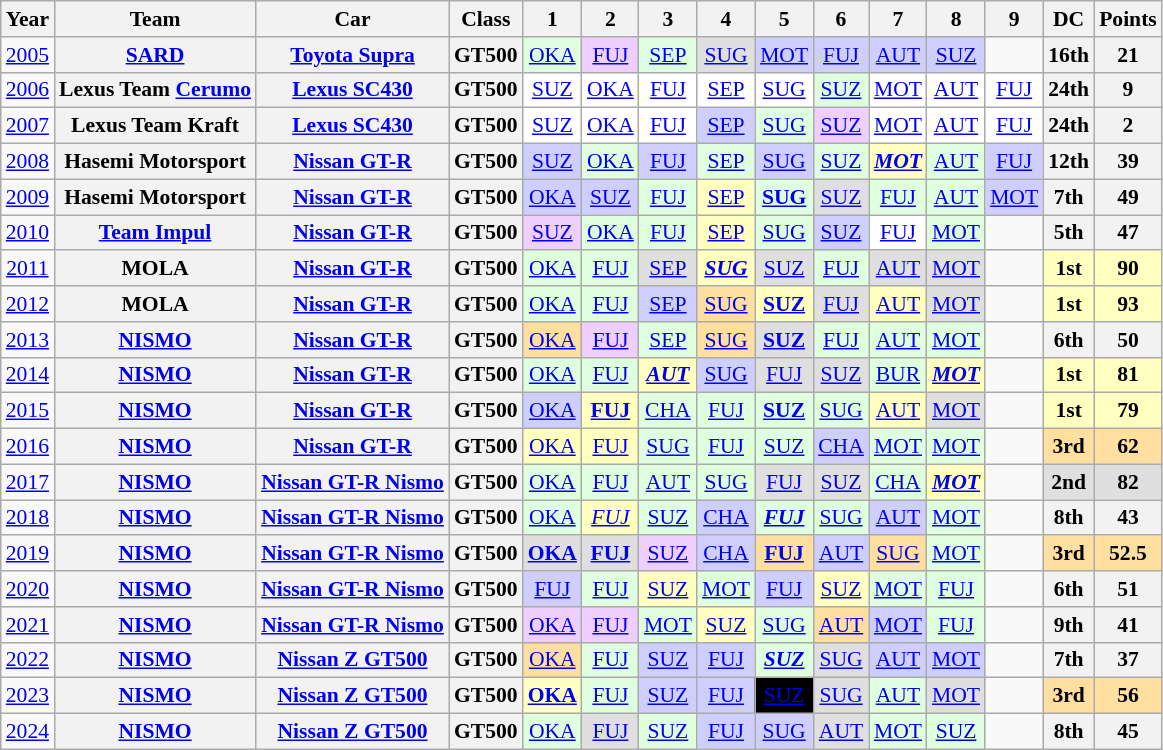<table class="wikitable" style="text-align:center; font-size:90%">
<tr>
<th>Year</th>
<th>Team</th>
<th>Car</th>
<th>Class</th>
<th>1</th>
<th>2</th>
<th>3</th>
<th>4</th>
<th>5</th>
<th>6</th>
<th>7</th>
<th>8</th>
<th>9</th>
<th>DC</th>
<th>Points</th>
</tr>
<tr>
<td><a href='#'>2005</a></td>
<th><a href='#'>SARD</a></th>
<th><a href='#'>Toyota Supra</a></th>
<th>GT500</th>
<td style="background:#DFFFDF;"><a href='#'>OKA</a><br></td>
<td style="background:#EFCFFF;"><a href='#'>FUJ</a><br></td>
<td style="background:#DFFFDF;"><a href='#'>SEP</a><br></td>
<td style="background:#DFDFDF;"><a href='#'>SUG</a><br></td>
<td style="background:#CFCFFF;"><a href='#'>MOT</a><br></td>
<td style="background:#CFCFFF;"><a href='#'>FUJ</a><br></td>
<td style="background:#CFCFFF;"><a href='#'>AUT</a><br></td>
<td style="background:#CFCFFF;"><a href='#'>SUZ</a><br></td>
<td></td>
<th>16th</th>
<th>21</th>
</tr>
<tr>
<td><a href='#'>2006</a></td>
<th>Lexus Team <a href='#'>Cerumo</a></th>
<th><a href='#'>Lexus SC430</a></th>
<th>GT500</th>
<td style="background:#FFFFFF;"><a href='#'>SUZ</a></td>
<td style="background:#FFFFFF;"><a href='#'>OKA</a></td>
<td style="background:#FFFFFF;"><a href='#'>FUJ</a></td>
<td style="background:#FFFFFF;"><a href='#'>SEP</a></td>
<td style="background:#FFFFFF;"><a href='#'>SUG</a></td>
<td style="background:#DFFFDF;"><a href='#'>SUZ</a><br></td>
<td style="background:#FFFFFF;"><a href='#'>MOT</a></td>
<td style="background:#FFFFFF;"><a href='#'>AUT</a></td>
<td style="background:#FFFFFF;"><a href='#'>FUJ</a></td>
<th>24th</th>
<th>9</th>
</tr>
<tr>
<td><a href='#'>2007</a></td>
<th>Lexus Team Kraft</th>
<th><a href='#'>Lexus SC430</a></th>
<th>GT500</th>
<td style="background:#FFFFFF;"><a href='#'>SUZ</a></td>
<td style="background:#FFFFFF;"><a href='#'>OKA</a></td>
<td style="background:#FFFFFF;"><a href='#'>FUJ</a></td>
<td style="background:#CFCFFF;"><a href='#'>SEP</a><br></td>
<td style="background:#DFFFDF;"><a href='#'>SUG</a><br></td>
<td style="background:#EFCFFF;"><a href='#'>SUZ</a><br></td>
<td style="background:#FFFFFF;"><a href='#'>MOT</a></td>
<td style="background:#FFFFFF;"><a href='#'>AUT</a></td>
<td style="background:#FFFFFF;"><a href='#'>FUJ</a></td>
<th>24th</th>
<th>2</th>
</tr>
<tr>
<td><a href='#'>2008</a></td>
<th>Hasemi Motorsport</th>
<th><a href='#'>Nissan GT-R</a></th>
<th>GT500</th>
<td style="background:#CFCFFF;"><a href='#'>SUZ</a><br></td>
<td style="background:#DFFFDF;"><a href='#'>OKA</a><br></td>
<td style="background:#CFCFFF;"><a href='#'>FUJ</a><br></td>
<td style="background:#DFFFDF;"><a href='#'>SEP</a><br></td>
<td style="background:#CFCFFF;"><a href='#'>SUG</a><br></td>
<td style="background:#DFFFDF;"><a href='#'>SUZ</a><br></td>
<td style="background:#FFFFBF;"><strong><em><a href='#'>MOT</a></em></strong><br></td>
<td style="background:#DFFFDF;"><a href='#'>AUT</a><br></td>
<td style="background:#CFCFFF;"><a href='#'>FUJ</a><br></td>
<th>12th</th>
<th>39</th>
</tr>
<tr>
<td><a href='#'>2009</a></td>
<th>Hasemi Motorsport</th>
<th><a href='#'>Nissan GT-R</a></th>
<th>GT500</th>
<td style="background:#CFCFFF;"><a href='#'>OKA</a><br></td>
<td style="background:#CFCFFF;"><a href='#'>SUZ</a><br></td>
<td style="background:#DFFFDF;"><a href='#'>FUJ</a><br></td>
<td style="background:#FFFFBF;"><a href='#'>SEP</a><br></td>
<td style="background:#DFFFDF;"><strong><a href='#'>SUG</a></strong><br></td>
<td style="background:#DFDFDF;"><a href='#'>SUZ</a><br></td>
<td style="background:#DFFFDF;"><a href='#'>FUJ</a><br></td>
<td style="background:#DFFFDF;"><a href='#'>AUT</a><br></td>
<td style="background:#CFCFFF;"><a href='#'>MOT</a><br></td>
<th>7th</th>
<th>49</th>
</tr>
<tr>
<td><a href='#'>2010</a></td>
<th><a href='#'>Team Impul</a></th>
<th><a href='#'>Nissan GT-R</a></th>
<th>GT500</th>
<td style="background:#EFCFFF;"><a href='#'>SUZ</a><br></td>
<td style="background:#DFFFDF;"><a href='#'>OKA</a><br></td>
<td style="background:#DFFFDF;"><a href='#'>FUJ</a><br></td>
<td style="background:#FFFFBF;"><a href='#'>SEP</a><br></td>
<td style="background:#DFFFDF;"><a href='#'>SUG</a><br></td>
<td style="background:#CFCFFF;"><a href='#'>SUZ</a><br></td>
<td style="background:#FFFFFF;"><a href='#'>FUJ</a><br></td>
<td style="background:#DFFFDF;"><a href='#'>MOT</a><br></td>
<td></td>
<th>5th</th>
<th>47</th>
</tr>
<tr>
<td><a href='#'>2011</a></td>
<th>MOLA</th>
<th><a href='#'>Nissan GT-R</a></th>
<th>GT500</th>
<td style="background:#DFFFDF;"><a href='#'>OKA</a><br></td>
<td style="background:#DFFFDF;"><a href='#'>FUJ</a><br></td>
<td style="background:#DFDFDF;"><a href='#'>SEP</a><br></td>
<td style="background:#FFFFBF;"><strong><em><a href='#'>SUG</a></em></strong><br></td>
<td style="background:#DFDFDF;"><a href='#'>SUZ</a><br></td>
<td style="background:#DFFFDF;"><a href='#'>FUJ</a><br></td>
<td style="background:#DFDFDF;"><a href='#'>AUT</a><br></td>
<td style="background:#DFDFDF;"><a href='#'>MOT</a><br></td>
<td></td>
<th style="background:#FFFFBF;">1st</th>
<th style="background:#FFFFBF;">90</th>
</tr>
<tr>
<td><a href='#'>2012</a></td>
<th>MOLA</th>
<th><a href='#'>Nissan GT-R</a></th>
<th>GT500</th>
<td style="background:#DFFFDF;"><a href='#'>OKA</a><br></td>
<td style="background:#DFFFDF;"><a href='#'>FUJ</a><br></td>
<td style="background:#CFCFFF;"><a href='#'>SEP</a><br></td>
<td style="background:#FFDF9F;"><a href='#'>SUG</a><br></td>
<td style="background:#FFFFBF;"><strong><a href='#'>SUZ</a></strong><br></td>
<td style="background:#DFDFDF;"><a href='#'>FUJ</a><br></td>
<td style="background:#FFFFBF;"><a href='#'>AUT</a><br></td>
<td style="background:#DFDFDF;"><a href='#'>MOT</a><br></td>
<td></td>
<th style="background:#FFFFBF;">1st</th>
<th style="background:#FFFFBF;">93</th>
</tr>
<tr>
<td><a href='#'>2013</a></td>
<th><a href='#'>NISMO</a></th>
<th><a href='#'>Nissan GT-R</a></th>
<th>GT500</th>
<td style="background:#FFDF9F;"><a href='#'>OKA</a><br></td>
<td style="background:#EFCFFF;"><a href='#'>FUJ</a><br></td>
<td style="background:#DFFFDF;"><a href='#'>SEP</a><br></td>
<td style="background:#FFDF9F;"><a href='#'>SUG</a><br></td>
<td style="background:#DFDFDF;"><strong><a href='#'>SUZ</a></strong><br></td>
<td style="background:#DFFFDF;"><a href='#'>FUJ</a><br></td>
<td style="background:#DFFFDF;"><a href='#'>AUT</a><br></td>
<td style="background:#DFFFDF;"><a href='#'>MOT</a><br></td>
<td></td>
<th>6th</th>
<th>50</th>
</tr>
<tr>
<td><a href='#'>2014</a></td>
<th><a href='#'>NISMO</a></th>
<th><a href='#'>Nissan GT-R</a></th>
<th>GT500</th>
<td style="background:#DFFFDF;"><a href='#'>OKA</a><br></td>
<td style="background:#DFFFDF;"><a href='#'>FUJ</a><br></td>
<td style="background:#FFFFBF;"><strong><em><a href='#'>AUT</a></em></strong><br></td>
<td style="background:#CFCFFF;"><a href='#'>SUG</a><br></td>
<td style="background:#DFDFDF;"><a href='#'>FUJ</a><br></td>
<td style="background:#DFDFDF;"><a href='#'>SUZ</a><br></td>
<td style="background:#DFFFDF;"><a href='#'>BUR</a><br></td>
<td style="background:#FFFFBF;"><strong><em><a href='#'>MOT</a></em></strong><br></td>
<td></td>
<th style="background:#FFFFBF;">1st</th>
<th style="background:#FFFFBF;">81</th>
</tr>
<tr>
<td><a href='#'>2015</a></td>
<th><a href='#'>NISMO</a></th>
<th><a href='#'>Nissan GT-R</a></th>
<th>GT500</th>
<td style="background:#CFCFFF;"><a href='#'>OKA</a><br></td>
<td style="background:#FFFFBF;"><strong><a href='#'>FUJ</a></strong><br></td>
<td style="background:#DFFFDF;"><a href='#'>CHA</a><br></td>
<td style="background:#DFFFDF;"><a href='#'>FUJ</a><br></td>
<td style="background:#DFFFDF;"><strong><a href='#'>SUZ</a></strong><br></td>
<td style="background:#DFFFDF;"><a href='#'>SUG</a><br></td>
<td style="background:#FFFFBF;"><a href='#'>AUT</a><br></td>
<td style="background:#DFDFDF;"><a href='#'>MOT</a><br></td>
<td></td>
<th style="background:#FFFFBF;">1st</th>
<th style="background:#FFFFBF;">79</th>
</tr>
<tr>
<td><a href='#'>2016</a></td>
<th><a href='#'>NISMO</a></th>
<th><a href='#'>Nissan GT-R</a></th>
<th>GT500</th>
<td style="background:#FFFFBF;"><a href='#'>OKA</a><br></td>
<td style="background:#FFFFBF;"><a href='#'>FUJ</a><br></td>
<td style="background:#DFFFDF;"><a href='#'>SUG</a><br></td>
<td style="background:#DFFFDF;"><a href='#'>FUJ</a><br></td>
<td style="background:#DFFFDF;"><a href='#'>SUZ</a><br></td>
<td style="background:#CFCFFF;"><a href='#'>CHA</a><br></td>
<td style="background:#DFFFDF;"><a href='#'>MOT</a><br></td>
<td style="background:#DFFFDF;"><a href='#'>MOT</a><br></td>
<td></td>
<th style="background:#FFDF9F;">3rd</th>
<th style="background:#FFDF9F;">62</th>
</tr>
<tr>
<td><a href='#'>2017</a></td>
<th><a href='#'>NISMO</a></th>
<th><a href='#'>Nissan GT-R Nismo</a></th>
<th>GT500</th>
<td style="background:#DFFFDF;"><a href='#'>OKA</a><br></td>
<td style="background:#DFFFDF;"><a href='#'>FUJ</a><br></td>
<td style="background:#DFFFDF;"><a href='#'>AUT</a><br></td>
<td style="background:#DFFFDF;"><a href='#'>SUG</a><br></td>
<td style="background:#DFDFDF;"><a href='#'>FUJ</a><br></td>
<td style="background:#DFDFDF;"><a href='#'>SUZ</a><br></td>
<td style="background:#DFFFDF;"><a href='#'>CHA</a><br></td>
<td style="background:#FFFFBF;"><strong><em><a href='#'>MOT</a></em></strong><br></td>
<td></td>
<th style="background:#DFDFDF;">2nd</th>
<th style="background:#DFDFDF;">82</th>
</tr>
<tr>
<td><a href='#'>2018</a></td>
<th><a href='#'>NISMO</a></th>
<th><a href='#'>Nissan GT-R Nismo</a></th>
<th>GT500</th>
<td style="background:#DFFFDF;"><a href='#'>OKA</a><br></td>
<td style="background:#FFFFBF;"><em><a href='#'>FUJ</a></em><br></td>
<td style="background:#DFFFDF;"><a href='#'>SUZ</a><br></td>
<td style="background:#CFCFFF;"><a href='#'>CHA</a><br></td>
<td style="background:#DFFFDF;"><strong><em><a href='#'>FUJ</a></em></strong><br></td>
<td style="background:#DFFFDF;"><a href='#'>SUG</a><br></td>
<td style="background:#CFCFFF;"><a href='#'>AUT</a><br></td>
<td style="background:#DFFFDF;"><a href='#'>MOT</a><br></td>
<td></td>
<th>8th</th>
<th>43</th>
</tr>
<tr>
<td><a href='#'>2019</a></td>
<th><a href='#'>NISMO</a></th>
<th><a href='#'>Nissan GT-R Nismo</a></th>
<th>GT500</th>
<td style="background:#DFDFDF;"><strong><a href='#'>OKA</a></strong><br></td>
<td style="background:#DFDFDF;"><strong><a href='#'>FUJ</a></strong><br></td>
<td style="background:#EFCFFF;"><a href='#'>SUZ</a><br></td>
<td style="background:#CFCFFF;"><a href='#'>CHA</a><br></td>
<td style="background:#FFDF9F;"><strong><a href='#'>FUJ</a></strong><br></td>
<td style="background:#CFCFFF;"><a href='#'>AUT</a><br></td>
<td style="background:#FFDF9F;"><a href='#'>SUG</a><br></td>
<td style="background:#DFFFDF;"><a href='#'>MOT</a><br></td>
<td></td>
<th style="background:#FFDF9F;">3rd</th>
<th style="background:#FFDF9F;">52.5</th>
</tr>
<tr>
<td><a href='#'>2020</a></td>
<th><a href='#'>NISMO</a></th>
<th><a href='#'>Nissan GT-R Nismo</a></th>
<th>GT500</th>
<td style="background:#CFCFFF;"><a href='#'>FUJ</a><br></td>
<td style="background:#DFFFDF;"><a href='#'>FUJ</a><br></td>
<td style="background:#FFFFBF;"><a href='#'>SUZ</a><br></td>
<td style="background:#DFFFDF;"><a href='#'>MOT</a><br></td>
<td style="background:#CFCFFF;"><a href='#'>FUJ</a><br></td>
<td style="background:#FFFFBF;"><a href='#'>SUZ</a><br></td>
<td style="background:#DFFFDF;"><a href='#'>MOT</a><br></td>
<td style="background:#DFFFDF;"><a href='#'>FUJ</a><br></td>
<td></td>
<th>6th</th>
<th>51</th>
</tr>
<tr>
<td><a href='#'>2021</a></td>
<th><a href='#'>NISMO</a></th>
<th><a href='#'>Nissan GT-R Nismo</a></th>
<th>GT500</th>
<td style="background:#EFCFFF;"><a href='#'>OKA</a><br></td>
<td style="background:#EFCFFF;"><a href='#'>FUJ</a><br></td>
<td style="background:#DFFFDF;"><a href='#'>MOT</a><br></td>
<td style="background:#FFFFBF;"><a href='#'>SUZ</a><br></td>
<td style="background:#DFFFDF;"><a href='#'>SUG</a><br></td>
<td style="background:#FFDF9F;"><a href='#'>AUT</a><br></td>
<td style="background:#CFCFFF;"><a href='#'>MOT</a><br></td>
<td style="background:#DFFFDF;"><a href='#'>FUJ</a><br></td>
<td></td>
<th>9th</th>
<th>41</th>
</tr>
<tr>
<td><a href='#'>2022</a></td>
<th><a href='#'>NISMO</a></th>
<th><a href='#'>Nissan Z GT500</a></th>
<th>GT500</th>
<td style="background:#FFDF9F;"><a href='#'>OKA</a><br></td>
<td style="background:#DFFFDF;"><a href='#'>FUJ</a><br></td>
<td style="background:#CFCFFF;"><a href='#'>SUZ</a><br></td>
<td style="background:#CFCFFF;"><a href='#'>FUJ</a><br></td>
<td style="background:#DFFFDF;"><strong><em><a href='#'>SUZ</a></em></strong><br></td>
<td style="background:#DFDFDF;"><a href='#'>SUG</a><br></td>
<td style="background:#CFCFFF;"><a href='#'>AUT</a><br></td>
<td style="background:#CFCFFF;"><a href='#'>MOT</a><br></td>
<td></td>
<th>7th</th>
<th>37</th>
</tr>
<tr>
<td><a href='#'>2023</a></td>
<th><a href='#'>NISMO</a></th>
<th><a href='#'>Nissan Z GT500</a></th>
<th>GT500</th>
<td style="background:#FFFFBF;"><strong><a href='#'>OKA</a></strong><br></td>
<td style="background:#DFFFDF;"><a href='#'>FUJ</a><br></td>
<td style="background:#CFCFFF;"><a href='#'>SUZ</a><br></td>
<td style="background:#CFCFFF;"><a href='#'>FUJ</a><br></td>
<td style="background:#000000; color:white"><a href='#'><span>SUZ</span></a><br></td>
<td style="background:#DFDFDF;"><a href='#'>SUG</a><br></td>
<td style="background:#DFFFDF;"><a href='#'>AUT</a><br></td>
<td style="background:#DFDFDF;"><a href='#'>MOT</a><br></td>
<td></td>
<th style="background:#FFDF9F;">3rd</th>
<th style="background:#FFDF9F;">56</th>
</tr>
<tr>
<td><a href='#'>2024</a></td>
<th><a href='#'>NISMO</a></th>
<th><a href='#'>Nissan Z GT500</a></th>
<th>GT500</th>
<td style="background:#DFFFDF;"><a href='#'>OKA</a><br></td>
<td style="background:#DFDFDF;"><a href='#'>FUJ</a><br></td>
<td style="background:#DFFFDF;"><a href='#'>SUZ</a><br></td>
<td style="background:#CFCFFF;"><a href='#'>FUJ</a><br></td>
<td style="background:#CFCFFF;"><a href='#'>SUG</a><br></td>
<td style="background:#DFDFDF;"><a href='#'>AUT</a><br></td>
<td style="background:#DFFFDF;"><a href='#'>MOT</a><br></td>
<td style="background:#DFFFDF;"><a href='#'>SUZ</a><br></td>
<td></td>
<th>8th</th>
<th>45</th>
</tr>
</table>
